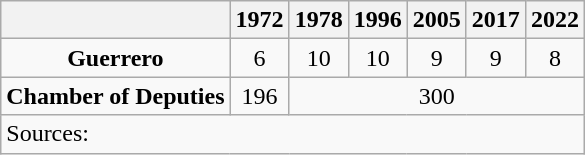<table class="wikitable" style="text-align: center">
<tr>
<th></th>
<th>1972</th>
<th>1978</th>
<th>1996</th>
<th>2005</th>
<th>2017</th>
<th>2022</th>
</tr>
<tr>
<td><strong>Guerrero</strong></td>
<td>6</td>
<td>10</td>
<td>10</td>
<td>9</td>
<td>9</td>
<td>8</td>
</tr>
<tr>
<td><strong>Chamber of Deputies</strong></td>
<td>196</td>
<td colspan=5>300</td>
</tr>
<tr>
<td colspan=7 style="text-align: left">Sources: </td>
</tr>
</table>
